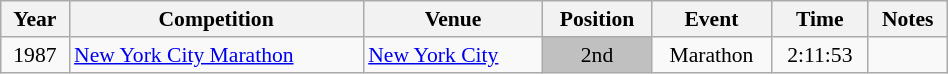<table class="wikitable" width=50% style="font-size:90%; text-align:center;">
<tr>
<th>Year</th>
<th>Competition</th>
<th>Venue</th>
<th>Position</th>
<th>Event</th>
<th>Time</th>
<th>Notes</th>
</tr>
<tr>
<td>1987</td>
<td align=left><a href='#'>New York City Marathon</a></td>
<td align=left> <a href='#'>New York City</a></td>
<td bgcolor=silver>2nd</td>
<td>Marathon</td>
<td>2:11:53</td>
<td></td>
</tr>
</table>
